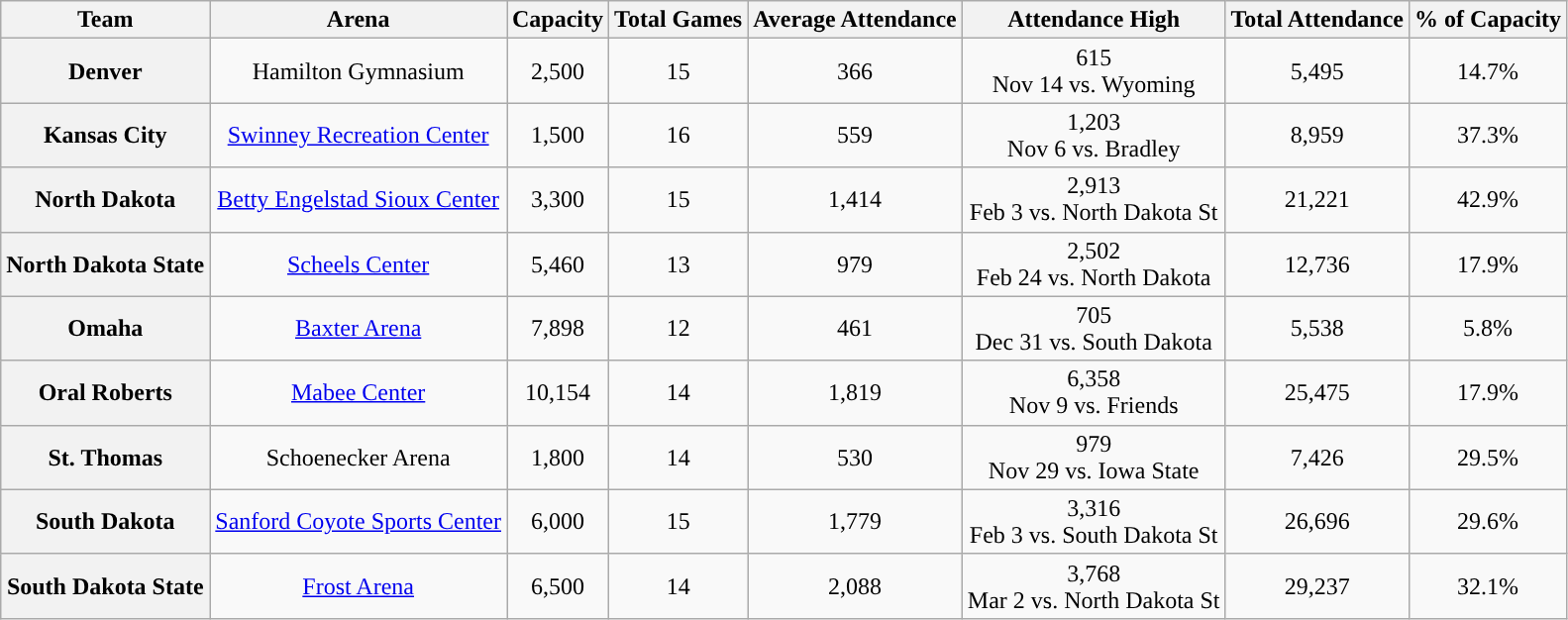<table class="wikitable sortable" style="text-align:center">
<tr>
<th>Team</th>
<th>Arena</th>
<th>Capacity</th>
<th>Total Games</th>
<th>Average Attendance</th>
<th>Attendance High</th>
<th>Total Attendance</th>
<th>% of Capacity</th>
</tr>
<tr>
<th>Denver</th>
<td>Hamilton Gymnasium</td>
<td>2,500</td>
<td>15</td>
<td>366</td>
<td>615<br>Nov 14 vs. Wyoming</td>
<td>5,495</td>
<td>14.7%</td>
</tr>
<tr>
<th>Kansas City</th>
<td><a href='#'>Swinney Recreation Center</a></td>
<td>1,500</td>
<td>16</td>
<td>559</td>
<td>1,203<br>Nov 6 vs. Bradley</td>
<td>8,959</td>
<td>37.3%</td>
</tr>
<tr>
<th>North Dakota</th>
<td><a href='#'>Betty Engelstad Sioux Center</a></td>
<td>3,300</td>
<td>15</td>
<td>1,414</td>
<td>2,913<br>Feb 3 vs. North Dakota St</td>
<td>21,221</td>
<td>42.9%</td>
</tr>
<tr>
<th>North Dakota State</th>
<td><a href='#'>Scheels Center</a></td>
<td>5,460</td>
<td>13</td>
<td>979</td>
<td>2,502<br>Feb 24 vs. North Dakota</td>
<td>12,736</td>
<td>17.9%</td>
</tr>
<tr>
<th>Omaha</th>
<td><a href='#'>Baxter Arena</a></td>
<td>7,898</td>
<td>12</td>
<td>461</td>
<td>705<br>Dec 31 vs. South Dakota</td>
<td>5,538</td>
<td>5.8%</td>
</tr>
<tr>
<th>Oral Roberts</th>
<td><a href='#'>Mabee Center</a></td>
<td>10,154</td>
<td>14</td>
<td>1,819</td>
<td>6,358<br>Nov 9 vs. Friends</td>
<td>25,475</td>
<td>17.9%</td>
</tr>
<tr>
<th>St. Thomas</th>
<td>Schoenecker Arena</td>
<td>1,800</td>
<td>14</td>
<td>530</td>
<td>979<br>Nov 29 vs. Iowa State</td>
<td>7,426</td>
<td>29.5%</td>
</tr>
<tr>
<th>South Dakota</th>
<td><a href='#'>Sanford Coyote Sports Center</a></td>
<td>6,000</td>
<td>15</td>
<td>1,779</td>
<td>3,316<br>Feb 3 vs. South Dakota St</td>
<td>26,696</td>
<td>29.6%</td>
</tr>
<tr>
<th>South Dakota State</th>
<td><a href='#'>Frost Arena</a></td>
<td>6,500</td>
<td>14</td>
<td>2,088</td>
<td>3,768<br>Mar 2 vs. North Dakota St</td>
<td>29,237</td>
<td>32.1%</td>
</tr>
</table>
